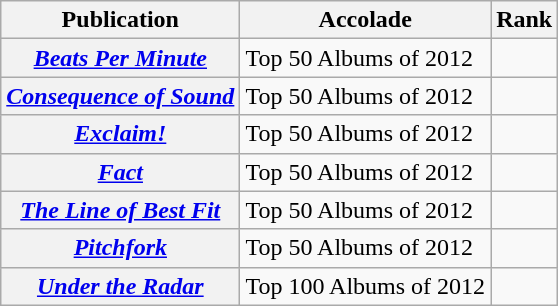<table class="sortable wikitable plainrowheaders">
<tr>
<th scope="col">Publication</th>
<th scope="col">Accolade</th>
<th scope="col">Rank</th>
</tr>
<tr>
<th scope="row"><em><a href='#'>Beats Per Minute</a></em></th>
<td>Top 50 Albums of 2012</td>
<td></td>
</tr>
<tr>
<th scope="row"><em><a href='#'>Consequence of Sound</a></em></th>
<td>Top 50 Albums of 2012</td>
<td></td>
</tr>
<tr>
<th scope="row"><em><a href='#'>Exclaim!</a></em></th>
<td>Top 50 Albums of 2012</td>
<td></td>
</tr>
<tr>
<th scope="row"><em><a href='#'>Fact</a></em></th>
<td>Top 50 Albums of 2012</td>
<td></td>
</tr>
<tr>
<th scope="row"><em><a href='#'>The Line of Best Fit</a></em></th>
<td>Top 50 Albums of 2012</td>
<td></td>
</tr>
<tr>
<th scope="row"><em><a href='#'>Pitchfork</a></em></th>
<td>Top 50 Albums of 2012</td>
<td></td>
</tr>
<tr>
<th scope="row"><em><a href='#'>Under the Radar</a></em></th>
<td>Top 100 Albums of 2012</td>
<td></td>
</tr>
</table>
